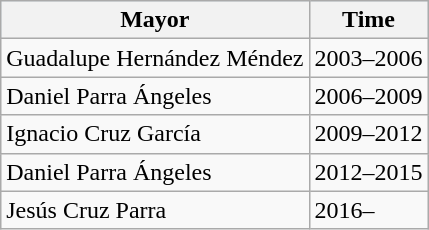<table class="wikitable" >
<tr style="background:#d8edff">
<th>Mayor</th>
<th>Time</th>
</tr>
<tr>
<td>Guadalupe Hernández Méndez</td>
<td>2003–2006</td>
</tr>
<tr>
<td>Daniel Parra Ángeles</td>
<td>2006–2009</td>
</tr>
<tr>
<td>Ignacio Cruz García</td>
<td>2009–2012</td>
</tr>
<tr>
<td>Daniel Parra Ángeles</td>
<td>2012–2015</td>
</tr>
<tr>
<td>Jesús Cruz Parra</td>
<td>2016–</td>
</tr>
</table>
